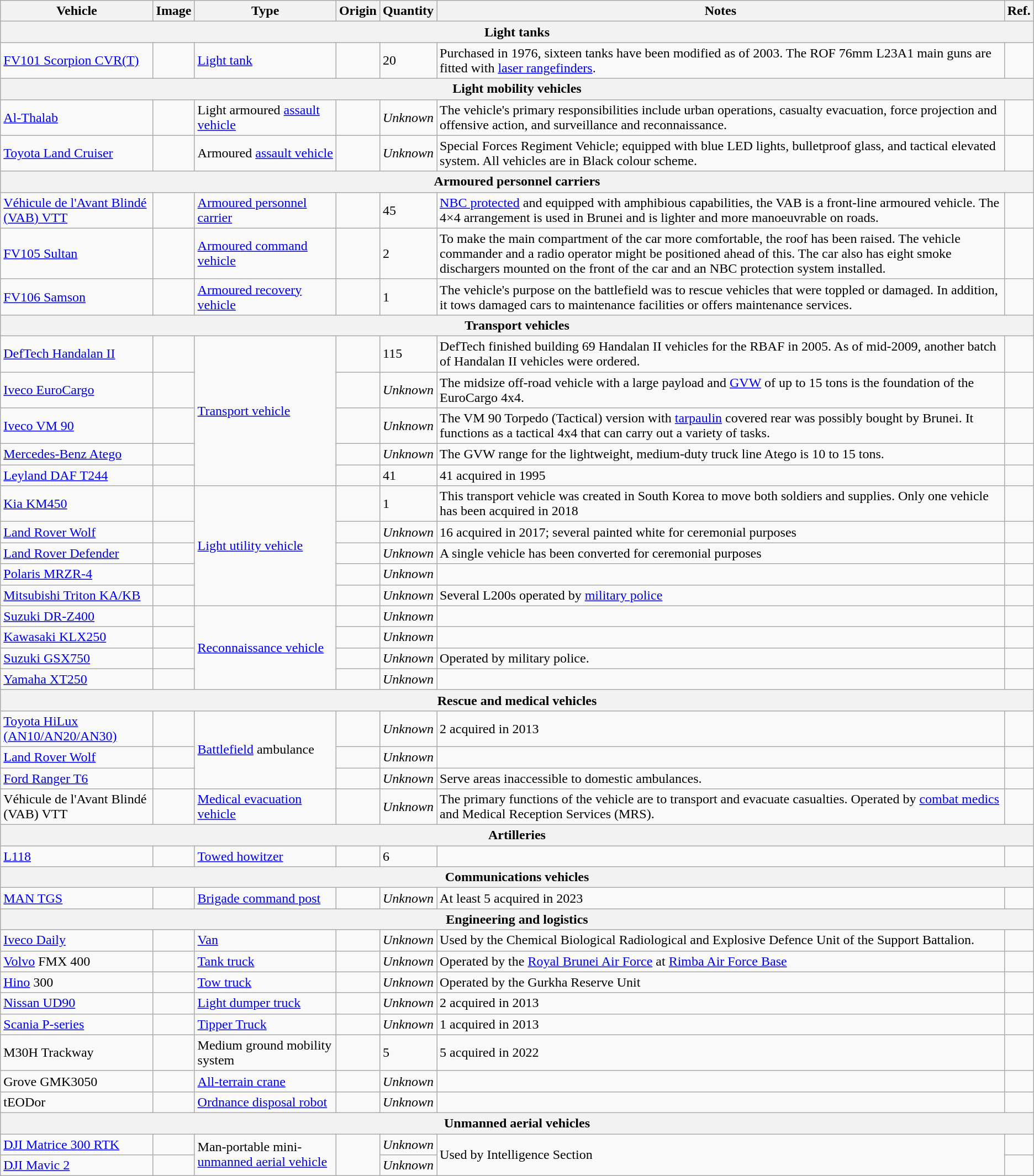<table class="wikitable">
<tr>
<th>Vehicle</th>
<th>Image</th>
<th>Type</th>
<th>Origin</th>
<th>Quantity</th>
<th>Notes</th>
<th>Ref.</th>
</tr>
<tr>
<th colspan="7">Light tanks</th>
</tr>
<tr>
<td><a href='#'>FV101 Scorpion CVR(T)</a></td>
<td></td>
<td><a href='#'>Light tank</a></td>
<td></td>
<td>20</td>
<td>Purchased in 1976, sixteen tanks have been modified as of 2003. The ROF 76mm L23A1 main guns are fitted with <a href='#'>laser rangefinders</a>.</td>
<td></td>
</tr>
<tr>
<th colspan="7">Light mobility vehicles</th>
</tr>
<tr>
<td><a href='#'>Al-Thalab</a></td>
<td></td>
<td>Light armoured <a href='#'>assault vehicle</a></td>
<td><br></td>
<td><em>Unknown</em></td>
<td>The vehicle's primary responsibilities include urban operations, casualty evacuation, force projection and offensive action, and surveillance and reconnaissance.</td>
<td></td>
</tr>
<tr>
<td><a href='#'>Toyota Land Cruiser</a></td>
<td></td>
<td>Armoured <a href='#'>assault vehicle</a></td>
<td></td>
<td><em>Unknown</em></td>
<td>Special Forces Regiment Vehicle; equipped with blue LED lights, bulletproof glass, and tactical elevated system. All vehicles are in Black colour scheme.</td>
<td></td>
</tr>
<tr>
<th colspan="7">Armoured personnel carriers</th>
</tr>
<tr>
<td><a href='#'>Véhicule de l'Avant Blindé (VAB) VTT</a></td>
<td></td>
<td><a href='#'>Armoured personnel carrier</a></td>
<td></td>
<td>45</td>
<td><a href='#'>NBC protected</a> and equipped with amphibious capabilities, the VAB is a front-line armoured vehicle. The 4×4 arrangement is used in Brunei and is lighter and more manoeuvrable on roads.</td>
<td></td>
</tr>
<tr>
<td><a href='#'>FV105 Sultan</a></td>
<td></td>
<td><a href='#'>Armoured command vehicle</a></td>
<td></td>
<td>2</td>
<td>To make the main compartment of the car more comfortable, the roof has been raised. The vehicle commander and a radio operator might be positioned ahead of this. The car also has eight smoke dischargers mounted on the front of the car and an NBC protection system installed.</td>
<td></td>
</tr>
<tr>
<td><a href='#'>FV106 Samson</a></td>
<td></td>
<td><a href='#'>Armoured recovery vehicle</a></td>
<td></td>
<td>1</td>
<td>The vehicle's purpose on the battlefield was to rescue vehicles that were toppled or damaged. In addition, it tows damaged cars to maintenance facilities or offers maintenance services.</td>
<td></td>
</tr>
<tr>
<th colspan="7">Transport vehicles</th>
</tr>
<tr>
<td><a href='#'>DefTech Handalan II</a></td>
<td></td>
<td rowspan="5"><a href='#'>Transport vehicle</a></td>
<td></td>
<td>115</td>
<td>DefTech finished building 69 Handalan II vehicles for the RBAF in 2005. As of mid-2009, another batch of Handalan II vehicles were ordered.</td>
<td></td>
</tr>
<tr>
<td><a href='#'>Iveco EuroCargo</a></td>
<td></td>
<td></td>
<td><em>Unknown</em></td>
<td>The midsize off-road vehicle with a large payload and <a href='#'>GVW</a> of up to 15 tons is the foundation of the EuroCargo 4x4.</td>
<td></td>
</tr>
<tr>
<td><a href='#'>Iveco VM 90</a></td>
<td></td>
<td></td>
<td><em>Unknown</em></td>
<td>The VM 90 Torpedo (Tactical) version with <a href='#'>tarpaulin</a> covered rear was possibly bought by Brunei. It functions as a tactical 4x4 that can carry out a variety of tasks.</td>
<td></td>
</tr>
<tr>
<td><a href='#'>Mercedes-Benz Atego</a></td>
<td></td>
<td></td>
<td><em>Unknown</em></td>
<td>The GVW range for the lightweight, medium-duty truck line Atego is 10 to 15 tons.</td>
<td></td>
</tr>
<tr>
<td><a href='#'>Leyland DAF T244</a></td>
<td></td>
<td></td>
<td>41</td>
<td>41 acquired in 1995</td>
<td></td>
</tr>
<tr>
<td><a href='#'>Kia KM450</a></td>
<td></td>
<td rowspan="5"><a href='#'>Light utility vehicle</a></td>
<td></td>
<td>1</td>
<td>This transport vehicle was created in South Korea to move both soldiers and supplies. Only one vehicle has been acquired in 2018</td>
<td></td>
</tr>
<tr>
<td><a href='#'>Land Rover Wolf</a></td>
<td></td>
<td></td>
<td><em>Unknown</em></td>
<td>16 acquired in 2017; several painted white for ceremonial purposes</td>
<td></td>
</tr>
<tr>
<td><a href='#'>Land Rover Defender</a></td>
<td></td>
<td></td>
<td><em>Unknown</em></td>
<td>A single vehicle has been converted for ceremonial purposes</td>
<td></td>
</tr>
<tr>
<td><a href='#'>Polaris MRZR-4</a></td>
<td></td>
<td></td>
<td><em>Unknown</em></td>
<td></td>
<td></td>
</tr>
<tr>
<td><a href='#'>Mitsubishi Triton KA/KB</a></td>
<td><br></td>
<td></td>
<td><em>Unknown</em></td>
<td>Several L200s operated by <a href='#'>military police</a></td>
<td></td>
</tr>
<tr>
<td><a href='#'>Suzuki DR-Z400</a></td>
<td></td>
<td rowspan="4"><a href='#'>Reconnaissance vehicle</a></td>
<td></td>
<td><em>Unknown</em></td>
<td></td>
<td></td>
</tr>
<tr>
<td><a href='#'>Kawasaki KLX250</a></td>
<td></td>
<td></td>
<td><em>Unknown</em></td>
<td></td>
<td></td>
</tr>
<tr>
<td><a href='#'>Suzuki GSX750</a></td>
<td></td>
<td></td>
<td><em>Unknown</em></td>
<td>Operated by military police.</td>
<td></td>
</tr>
<tr>
<td><a href='#'>Yamaha XT250</a></td>
<td></td>
<td></td>
<td><em>Unknown</em></td>
<td></td>
<td></td>
</tr>
<tr>
<th colspan="7">Rescue and medical vehicles</th>
</tr>
<tr>
<td><a href='#'>Toyota HiLux (AN10/AN20/AN30)</a></td>
<td></td>
<td rowspan="3"><a href='#'>Battlefield</a> ambulance</td>
<td></td>
<td><em>Unknown</em></td>
<td>2 acquired in 2013</td>
<td></td>
</tr>
<tr>
<td><a href='#'>Land Rover Wolf</a></td>
<td></td>
<td></td>
<td><em>Unknown</em></td>
<td></td>
<td></td>
</tr>
<tr>
<td><a href='#'>Ford Ranger T6</a></td>
<td></td>
<td></td>
<td><em>Unknown</em></td>
<td>Serve areas inaccessible to domestic ambulances.</td>
<td></td>
</tr>
<tr>
<td>Véhicule de l'Avant Blindé (VAB) VTT</td>
<td></td>
<td><a href='#'>Medical evacuation vehicle</a></td>
<td></td>
<td><em>Unknown</em></td>
<td>The primary functions of the vehicle are to transport and evacuate casualties. Operated by <a href='#'>combat medics</a> and Medical Reception Services (MRS).</td>
<td></td>
</tr>
<tr>
<th colspan="7">Artilleries</th>
</tr>
<tr>
<td><a href='#'>L118</a></td>
<td></td>
<td><a href='#'>Towed howitzer</a></td>
<td></td>
<td>6</td>
<td></td>
<td></td>
</tr>
<tr>
<th colspan="7">Communications vehicles</th>
</tr>
<tr>
<td><a href='#'>MAN TGS</a></td>
<td></td>
<td><a href='#'>Brigade command post</a></td>
<td> <br></td>
<td><em>Unknown</em></td>
<td>At least 5 acquired in 2023</td>
<td></td>
</tr>
<tr>
<th colspan="7">Engineering and logistics</th>
</tr>
<tr>
<td><a href='#'>Iveco Daily</a></td>
<td></td>
<td><a href='#'>Van</a></td>
<td></td>
<td><em>Unknown</em></td>
<td>Used by the Chemical Biological Radiological and Explosive Defence Unit of the Support Battalion.</td>
<td></td>
</tr>
<tr>
<td><a href='#'>Volvo</a> FMX 400</td>
<td></td>
<td><a href='#'>Tank truck</a></td>
<td></td>
<td><em>Unknown</em></td>
<td>Operated by the <a href='#'>Royal Brunei Air Force</a> at <a href='#'>Rimba Air Force Base</a></td>
<td></td>
</tr>
<tr>
<td><a href='#'>Hino</a> 300</td>
<td></td>
<td><a href='#'>Tow truck</a></td>
<td></td>
<td><em>Unknown</em></td>
<td>Operated by the Gurkha Reserve Unit</td>
<td></td>
</tr>
<tr>
<td><a href='#'>Nissan UD90</a></td>
<td></td>
<td><a href='#'>Light dumper truck</a></td>
<td></td>
<td><em>Unknown</em></td>
<td>2 acquired in 2013</td>
<td></td>
</tr>
<tr>
<td><a href='#'>Scania P-series</a></td>
<td></td>
<td><a href='#'>Tipper Truck</a></td>
<td></td>
<td><em>Unknown</em></td>
<td>1 acquired in 2013</td>
<td></td>
</tr>
<tr>
<td>M30H Trackway</td>
<td></td>
<td>Medium ground mobility system</td>
<td></td>
<td>5</td>
<td>5 acquired in 2022</td>
<td></td>
</tr>
<tr>
<td>Grove GMK3050</td>
<td></td>
<td><a href='#'>All-terrain crane</a></td>
<td></td>
<td><em>Unknown</em></td>
<td></td>
<td></td>
</tr>
<tr>
<td>tEODor</td>
<td></td>
<td><a href='#'>Ordnance disposal robot</a></td>
<td></td>
<td><em>Unknown</em></td>
<td></td>
<td></td>
</tr>
<tr>
<th colspan="7">Unmanned aerial vehicles</th>
</tr>
<tr>
<td><a href='#'>DJI Matrice 300 RTK</a></td>
<td></td>
<td rowspan="2">Man-portable mini-<a href='#'>unmanned aerial vehicle</a></td>
<td rowspan="2"></td>
<td><em>Unknown</em></td>
<td rowspan="2">Used by Intelligence Section</td>
<td></td>
</tr>
<tr>
<td><a href='#'>DJI Mavic 2</a></td>
<td></td>
<td><em>Unknown</em></td>
<td></td>
</tr>
</table>
